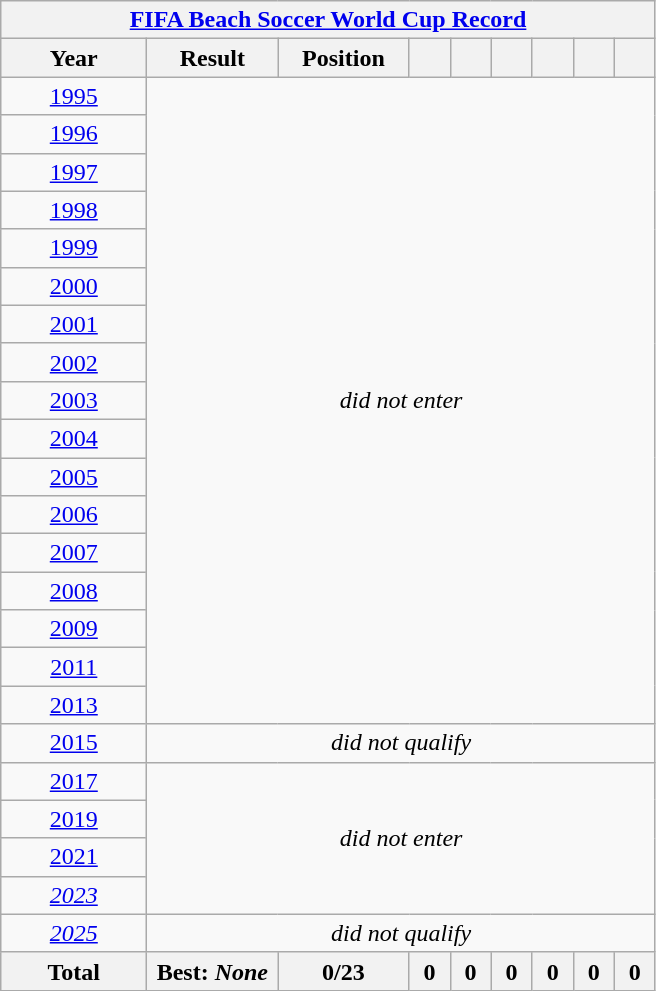<table class="wikitable" style="text-align:center;">
<tr>
<th colspan=9><a href='#'>FIFA Beach Soccer World Cup Record</a></th>
</tr>
<tr>
<th width="90">Year</th>
<th width="80">Result</th>
<th width="80">Position</th>
<th width="20"></th>
<th width="20"></th>
<th width="20"></th>
<th width="20"></th>
<th width="20"></th>
<th width="20"></th>
</tr>
<tr>
<td> <a href='#'>1995</a></td>
<td colspan=8 rowspan=17><em>did not enter</em></td>
</tr>
<tr>
<td> <a href='#'>1996</a></td>
</tr>
<tr>
<td> <a href='#'>1997</a></td>
</tr>
<tr>
<td> <a href='#'>1998</a></td>
</tr>
<tr>
<td> <a href='#'>1999</a></td>
</tr>
<tr>
<td> <a href='#'>2000</a></td>
</tr>
<tr>
<td> <a href='#'>2001</a></td>
</tr>
<tr>
<td> <a href='#'>2002</a></td>
</tr>
<tr>
<td> <a href='#'>2003</a></td>
</tr>
<tr>
<td> <a href='#'>2004</a></td>
</tr>
<tr>
<td> <a href='#'>2005</a></td>
</tr>
<tr>
<td> <a href='#'>2006</a></td>
</tr>
<tr>
<td> <a href='#'>2007</a></td>
</tr>
<tr>
<td> <a href='#'>2008</a></td>
</tr>
<tr>
<td> <a href='#'>2009</a></td>
</tr>
<tr>
<td> <a href='#'>2011</a></td>
</tr>
<tr>
<td> <a href='#'>2013</a></td>
</tr>
<tr>
<td> <a href='#'>2015</a></td>
<td colspan=8 rowspan=1><em>did not qualify</em></td>
</tr>
<tr>
<td> <a href='#'>2017</a></td>
<td colspan=8 rowspan=4><em>did not enter</em></td>
</tr>
<tr>
<td> <a href='#'>2019</a></td>
</tr>
<tr>
<td> <a href='#'>2021</a></td>
</tr>
<tr>
<td> <a href='#'><em>2023</em></a></td>
</tr>
<tr>
<td> <a href='#'><em>2025</em></a></td>
<td colspan=8><em>did not qualify</em></td>
</tr>
<tr>
<th>Total</th>
<th>Best: <em>None</em></th>
<th>0/23</th>
<th>0</th>
<th>0</th>
<th>0</th>
<th>0</th>
<th>0</th>
<th>0</th>
</tr>
</table>
